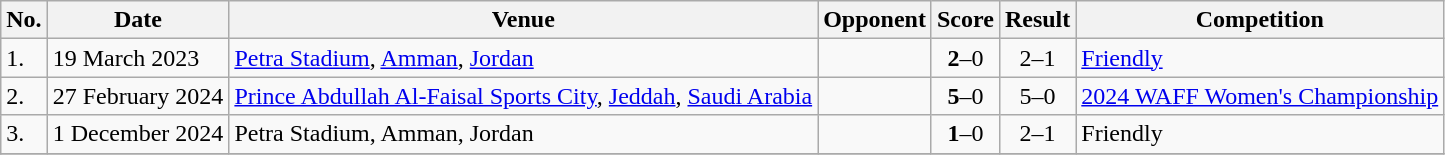<table class="wikitable">
<tr>
<th>No.</th>
<th>Date</th>
<th>Venue</th>
<th>Opponent</th>
<th>Score</th>
<th>Result</th>
<th>Competition</th>
</tr>
<tr>
<td>1.</td>
<td>19 March 2023</td>
<td><a href='#'>Petra Stadium</a>, <a href='#'>Amman</a>, <a href='#'>Jordan</a></td>
<td></td>
<td align=center><strong>2</strong>–0</td>
<td align=center>2–1</td>
<td><a href='#'>Friendly</a></td>
</tr>
<tr>
<td>2.</td>
<td>27 February 2024</td>
<td><a href='#'>Prince Abdullah Al-Faisal Sports City</a>, <a href='#'>Jeddah</a>, <a href='#'>Saudi Arabia</a></td>
<td></td>
<td align=center><strong>5</strong>–0</td>
<td align=center>5–0</td>
<td><a href='#'>2024 WAFF Women's Championship</a></td>
</tr>
<tr>
<td>3.</td>
<td>1 December 2024</td>
<td>Petra Stadium, Amman, Jordan</td>
<td></td>
<td align=center><strong>1</strong>–0</td>
<td align=center>2–1</td>
<td>Friendly</td>
</tr>
<tr>
</tr>
</table>
